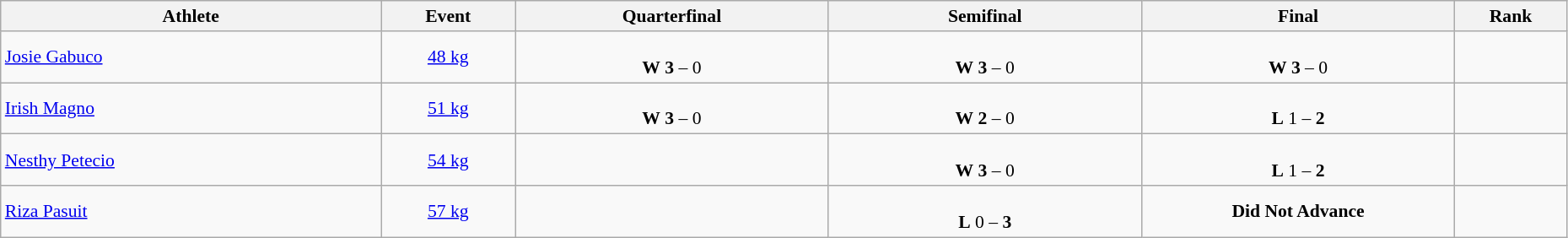<table class="wikitable" width="98%" style="text-align:left; font-size:90%">
<tr>
<th width="17%">Athlete</th>
<th width="6%">Event</th>
<th width="14%">Quarterfinal</th>
<th width="14%">Semifinal</th>
<th width="14%">Final</th>
<th width="5%">Rank</th>
</tr>
<tr align=center>
<td align=left><a href='#'>Josie Gabuco</a></td>
<td><a href='#'>48 kg</a></td>
<td> <br> <strong>W</strong> <strong>3</strong> – 0</td>
<td> <br> <strong>W</strong> <strong>3</strong> – 0</td>
<td> <br> <strong>W</strong> <strong>3</strong> – 0</td>
<td></td>
</tr>
<tr align=center>
<td align=left><a href='#'>Irish Magno</a></td>
<td><a href='#'>51 kg</a></td>
<td> <br> <strong>W</strong> <strong>3</strong> – 0</td>
<td> <br> <strong>W</strong> <strong>2</strong> – 0</td>
<td> <br> <strong>L</strong> 1 – <strong>2</strong></td>
<td></td>
</tr>
<tr align=center>
<td align=left><a href='#'>Nesthy Petecio</a></td>
<td><a href='#'>54 kg</a></td>
<td></td>
<td> <br> <strong>W</strong> <strong>3</strong> – 0</td>
<td> <br> <strong>L</strong> 1 – <strong>2</strong></td>
<td></td>
</tr>
<tr align=center>
<td align=left><a href='#'>Riza Pasuit</a></td>
<td><a href='#'>57 kg</a></td>
<td></td>
<td> <br> <strong>L</strong> 0 – <strong>3</strong></td>
<td><strong>Did Not Advance</strong></td>
<td></td>
</tr>
</table>
